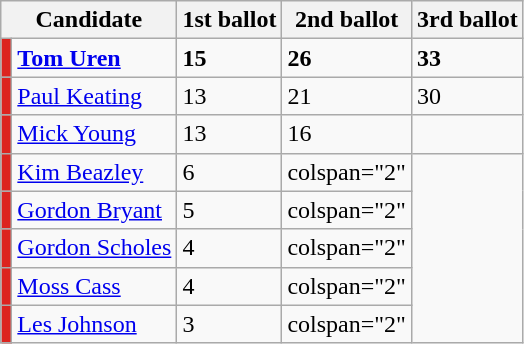<table class="wikitable">
<tr>
<th colspan="2">Candidate</th>
<th>1st ballot</th>
<th>2nd ballot</th>
<th>3rd ballot</th>
</tr>
<tr>
<td style="background:#DC241F"></td>
<td><strong><a href='#'>Tom Uren</a></strong></td>
<td><strong>15</strong></td>
<td><strong>26</strong></td>
<td><strong>33</strong></td>
</tr>
<tr>
<td style="background:#DC241F"></td>
<td><a href='#'>Paul Keating</a></td>
<td>13</td>
<td>21</td>
<td>30</td>
</tr>
<tr>
<td style="background:#DC241F"></td>
<td><a href='#'>Mick Young</a></td>
<td>13</td>
<td>16</td>
<td></td>
</tr>
<tr>
<td style="background:#DC241F"></td>
<td><a href='#'>Kim Beazley</a></td>
<td>6</td>
<td>colspan="2" </td>
</tr>
<tr>
<td style="background:#DC241F"></td>
<td><a href='#'>Gordon Bryant</a></td>
<td>5</td>
<td>colspan="2" </td>
</tr>
<tr>
<td style="background:#DC241F"></td>
<td><a href='#'>Gordon Scholes</a></td>
<td>4</td>
<td>colspan="2" </td>
</tr>
<tr>
<td style="background:#DC241F"></td>
<td><a href='#'>Moss Cass</a></td>
<td>4</td>
<td>colspan="2" </td>
</tr>
<tr>
<td style="background:#DC241F"></td>
<td><a href='#'>Les Johnson</a></td>
<td>3</td>
<td>colspan="2" </td>
</tr>
</table>
